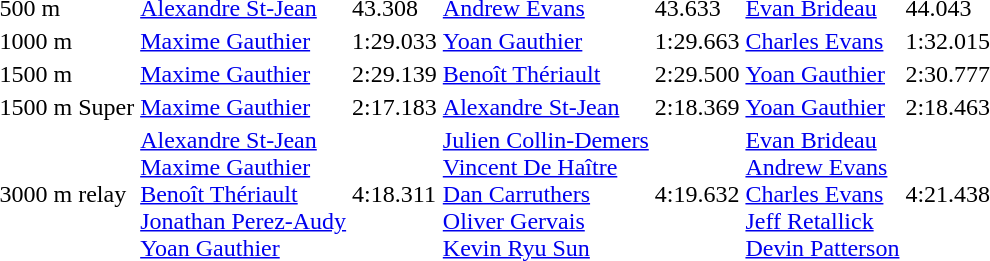<table>
<tr>
<td>500 m</td>
<td><a href='#'>Alexandre St-Jean</a><br></td>
<td>43.308</td>
<td><a href='#'>Andrew Evans</a><br></td>
<td>43.633</td>
<td><a href='#'>Evan Brideau</a><br></td>
<td>44.043</td>
</tr>
<tr>
<td>1000 m</td>
<td><a href='#'>Maxime Gauthier</a><br></td>
<td>1:29.033</td>
<td><a href='#'>Yoan Gauthier</a><br></td>
<td>1:29.663</td>
<td><a href='#'>Charles Evans</a><br></td>
<td>1:32.015</td>
</tr>
<tr>
<td>1500 m</td>
<td><a href='#'>Maxime Gauthier</a><br></td>
<td>2:29.139</td>
<td><a href='#'>Benoît Thériault</a><br></td>
<td>2:29.500</td>
<td><a href='#'>Yoan Gauthier</a><br></td>
<td>2:30.777</td>
</tr>
<tr>
<td>1500 m Super</td>
<td><a href='#'>Maxime Gauthier</a><br></td>
<td>2:17.183</td>
<td><a href='#'>Alexandre St-Jean</a><br></td>
<td>2:18.369</td>
<td><a href='#'>Yoan Gauthier</a><br></td>
<td>2:18.463</td>
</tr>
<tr>
<td>3000 m relay</td>
<td><a href='#'>Alexandre St-Jean</a><br><a href='#'>Maxime Gauthier</a><br><a href='#'>Benoît Thériault</a><br><a href='#'>Jonathan Perez-Audy</a><br><a href='#'>Yoan Gauthier</a><br></td>
<td>4:18.311</td>
<td><a href='#'>Julien Collin-Demers</a><br><a href='#'>Vincent De Haître</a><br><a href='#'>Dan Carruthers</a><br><a href='#'>Oliver Gervais</a><br><a href='#'>Kevin Ryu Sun</a><br></td>
<td>4:19.632</td>
<td><a href='#'>Evan Brideau</a><br><a href='#'>Andrew Evans</a><br><a href='#'>Charles Evans</a><br><a href='#'>Jeff Retallick</a><br><a href='#'>Devin Patterson</a><br></td>
<td>4:21.438</td>
</tr>
</table>
